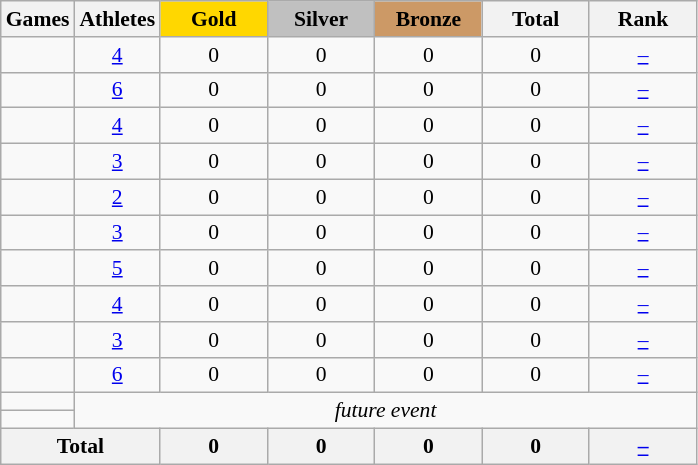<table class="wikitable" style="text-align:center; font-size:90%;">
<tr>
<th>Games</th>
<th>Athletes</th>
<td style="background:gold; width:4.5em; font-weight:bold;">Gold</td>
<td style="background:silver; width:4.5em; font-weight:bold;">Silver</td>
<td style="background:#cc9966; width:4.5em; font-weight:bold;">Bronze</td>
<th style="width:4.5em; font-weight:bold;">Total</th>
<th style="width:4.5em; font-weight:bold;">Rank</th>
</tr>
<tr>
<td align=left></td>
<td><a href='#'>4</a></td>
<td>0</td>
<td>0</td>
<td>0</td>
<td>0</td>
<td><a href='#'>–</a></td>
</tr>
<tr>
<td align=left></td>
<td><a href='#'>6</a></td>
<td>0</td>
<td>0</td>
<td>0</td>
<td>0</td>
<td><a href='#'>–</a></td>
</tr>
<tr>
<td align=left></td>
<td><a href='#'>4</a></td>
<td>0</td>
<td>0</td>
<td>0</td>
<td>0</td>
<td><a href='#'>–</a></td>
</tr>
<tr>
<td align=left></td>
<td><a href='#'>3</a></td>
<td>0</td>
<td>0</td>
<td>0</td>
<td>0</td>
<td><a href='#'>–</a></td>
</tr>
<tr>
<td align=left></td>
<td><a href='#'>2</a></td>
<td>0</td>
<td>0</td>
<td>0</td>
<td>0</td>
<td><a href='#'>–</a></td>
</tr>
<tr>
<td align=left></td>
<td><a href='#'>3</a></td>
<td>0</td>
<td>0</td>
<td>0</td>
<td>0</td>
<td><a href='#'>–</a></td>
</tr>
<tr>
<td align=left></td>
<td><a href='#'>5</a></td>
<td>0</td>
<td>0</td>
<td>0</td>
<td>0</td>
<td><a href='#'>–</a></td>
</tr>
<tr>
<td align=left></td>
<td><a href='#'>4</a></td>
<td>0</td>
<td>0</td>
<td>0</td>
<td>0</td>
<td><a href='#'>–</a></td>
</tr>
<tr>
<td align=left></td>
<td><a href='#'>3</a></td>
<td>0</td>
<td>0</td>
<td>0</td>
<td>0</td>
<td><a href='#'>–</a></td>
</tr>
<tr>
<td align=left></td>
<td><a href='#'>6</a></td>
<td>0</td>
<td>0</td>
<td>0</td>
<td>0</td>
<td><a href='#'>–</a></td>
</tr>
<tr>
<td align=left></td>
<td colspan=6; rowspan=2><em>future event</em></td>
</tr>
<tr>
<td align=left></td>
</tr>
<tr>
<th colspan=2>Total</th>
<th>0</th>
<th>0</th>
<th>0</th>
<th>0</th>
<th><a href='#'>–</a></th>
</tr>
</table>
